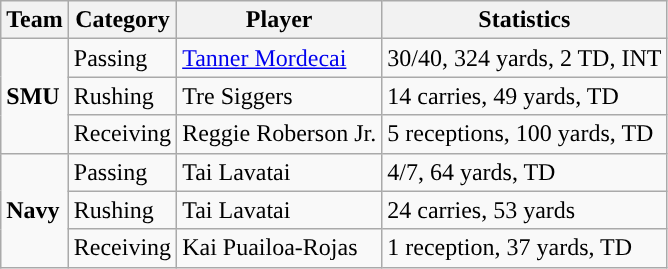<table class="wikitable" style="float: left;">
<tr>
<th>Team</th>
<th>Category</th>
<th>Player</th>
<th>Statistics</th>
</tr>
<tr>
<td rowspan=3><strong>SMU</strong></td>
<td>Passing</td>
<td><a href='#'>Tanner Mordecai</a></td>
<td>30/40, 324 yards, 2 TD, INT</td>
</tr>
<tr>
<td>Rushing</td>
<td>Tre Siggers</td>
<td>14 carries, 49 yards, TD</td>
</tr>
<tr>
<td>Receiving</td>
<td>Reggie Roberson Jr.</td>
<td>5 receptions, 100 yards, TD</td>
</tr>
<tr>
<td rowspan=3><strong>Navy</strong></td>
<td>Passing</td>
<td>Tai Lavatai</td>
<td>4/7, 64 yards, TD</td>
</tr>
<tr>
<td>Rushing</td>
<td>Tai Lavatai</td>
<td>24 carries, 53 yards</td>
</tr>
<tr>
<td>Receiving</td>
<td>Kai Puailoa-Rojas</td>
<td>1 reception, 37 yards, TD</td>
</tr>
</table>
